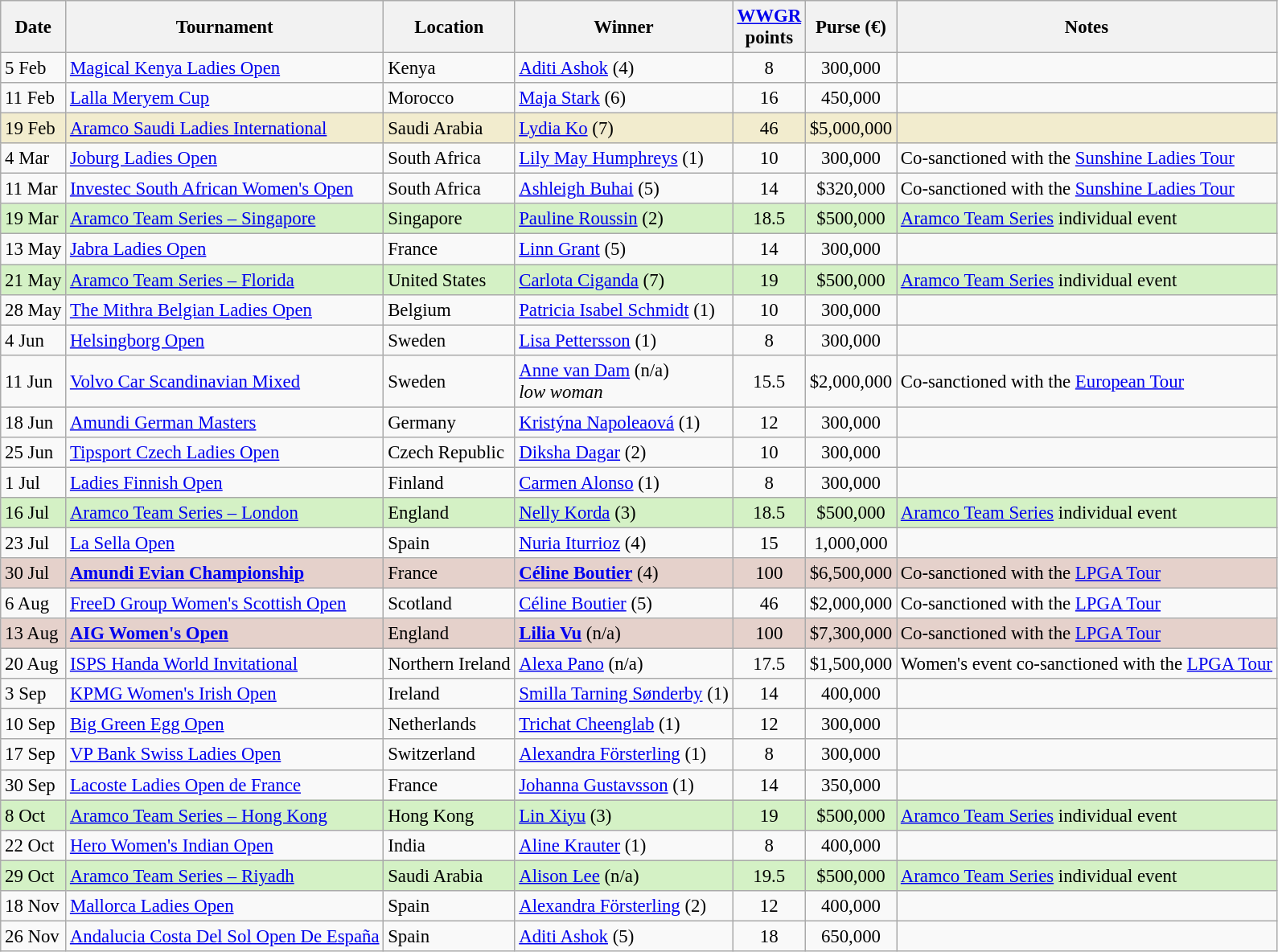<table class="wikitable sortable" style="font-size:95%">
<tr>
<th>Date</th>
<th>Tournament</th>
<th>Location</th>
<th>Winner</th>
<th><a href='#'>WWGR</a><br>points</th>
<th>Purse (€)</th>
<th>Notes</th>
</tr>
<tr>
<td>5 Feb</td>
<td><a href='#'>Magical Kenya Ladies Open</a></td>
<td>Kenya</td>
<td> <a href='#'>Aditi Ashok</a> (4)</td>
<td align=center>8</td>
<td align=center>300,000</td>
<td></td>
</tr>
<tr>
<td>11 Feb</td>
<td><a href='#'>Lalla Meryem Cup</a></td>
<td>Morocco</td>
<td> <a href='#'>Maja Stark</a> (6)</td>
<td align=center>16</td>
<td align=center>450,000</td>
<td></td>
</tr>
<tr style="background:#f2ecce;">
<td>19 Feb</td>
<td><a href='#'>Aramco Saudi Ladies International</a></td>
<td>Saudi Arabia</td>
<td> <a href='#'>Lydia Ko</a> (7)</td>
<td align=center>46</td>
<td align=center>$5,000,000</td>
<td></td>
</tr>
<tr>
<td>4 Mar</td>
<td><a href='#'>Joburg Ladies Open</a></td>
<td>South Africa</td>
<td> <a href='#'>Lily May Humphreys</a> (1)</td>
<td align=center>10</td>
<td align=center>300,000</td>
<td>Co-sanctioned with the <a href='#'>Sunshine Ladies Tour</a></td>
</tr>
<tr>
<td>11 Mar</td>
<td><a href='#'>Investec South African Women's Open</a></td>
<td>South Africa</td>
<td> <a href='#'>Ashleigh Buhai</a> (5)</td>
<td align=center>14</td>
<td align=center>$320,000</td>
<td>Co-sanctioned with the <a href='#'>Sunshine Ladies Tour</a></td>
</tr>
<tr style="background:#D4F1C5;">
<td>19 Mar</td>
<td><a href='#'>Aramco Team Series – Singapore</a></td>
<td>Singapore</td>
<td> <a href='#'>Pauline Roussin</a> (2)</td>
<td align=center>18.5</td>
<td align=center>$500,000</td>
<td><a href='#'>Aramco Team Series</a> individual event</td>
</tr>
<tr>
<td>13 May</td>
<td><a href='#'>Jabra Ladies Open</a></td>
<td>France</td>
<td> <a href='#'>Linn Grant</a> (5)</td>
<td align=center>14</td>
<td align=center>300,000</td>
<td></td>
</tr>
<tr style="background:#D4F1C5;">
<td>21 May</td>
<td><a href='#'>Aramco Team Series – Florida</a></td>
<td>United States</td>
<td> <a href='#'>Carlota Ciganda</a> (7)</td>
<td align=center>19</td>
<td align=center>$500,000</td>
<td><a href='#'>Aramco Team Series</a> individual event</td>
</tr>
<tr>
<td>28 May</td>
<td><a href='#'>The Mithra Belgian Ladies Open</a></td>
<td>Belgium</td>
<td> <a href='#'>Patricia Isabel Schmidt</a> (1)</td>
<td align=center>10</td>
<td align=center>300,000</td>
<td></td>
</tr>
<tr>
<td>4 Jun</td>
<td><a href='#'>Helsingborg Open</a></td>
<td>Sweden</td>
<td> <a href='#'>Lisa Pettersson</a> (1)</td>
<td align=center>8</td>
<td align=center>300,000</td>
<td></td>
</tr>
<tr>
<td>11 Jun</td>
<td><a href='#'>Volvo Car Scandinavian Mixed</a></td>
<td>Sweden</td>
<td> <a href='#'>Anne van Dam</a> (n/a)<br><em>low woman</em></td>
<td align=center>15.5</td>
<td align=center>$2,000,000</td>
<td>Co-sanctioned with the <a href='#'>European Tour</a></td>
</tr>
<tr>
<td>18 Jun</td>
<td><a href='#'>Amundi German Masters</a></td>
<td>Germany</td>
<td> <a href='#'>Kristýna Napoleaová</a> (1)</td>
<td align=center>12</td>
<td align=center>300,000</td>
<td></td>
</tr>
<tr>
<td>25 Jun</td>
<td><a href='#'>Tipsport Czech Ladies Open</a></td>
<td>Czech Republic</td>
<td> <a href='#'>Diksha Dagar</a> (2)</td>
<td align=center>10</td>
<td align=center>300,000</td>
<td></td>
</tr>
<tr>
<td>1 Jul</td>
<td><a href='#'>Ladies Finnish Open</a></td>
<td>Finland</td>
<td> <a href='#'>Carmen Alonso</a> (1)</td>
<td align=center>8</td>
<td align=center>300,000</td>
<td></td>
</tr>
<tr style="background:#D4F1C5;">
<td>16 Jul</td>
<td><a href='#'>Aramco Team Series – London</a></td>
<td>England</td>
<td> <a href='#'>Nelly Korda</a> (3)</td>
<td align=center>18.5</td>
<td align=center>$500,000</td>
<td><a href='#'>Aramco Team Series</a> individual event</td>
</tr>
<tr>
<td>23 Jul</td>
<td><a href='#'>La Sella Open</a></td>
<td>Spain</td>
<td> <a href='#'>Nuria Iturrioz</a> (4)</td>
<td align=center>15</td>
<td align=center>1,000,000</td>
<td></td>
</tr>
<tr style="background:#e5d1cb;">
<td>30 Jul</td>
<td><strong><a href='#'>Amundi Evian Championship</a></strong></td>
<td>France</td>
<td> <strong><a href='#'>Céline Boutier</a></strong> (4)</td>
<td align=center>100</td>
<td align=center>$6,500,000</td>
<td>Co-sanctioned with the <a href='#'>LPGA Tour</a></td>
</tr>
<tr>
<td>6 Aug</td>
<td><a href='#'>FreeD Group Women's Scottish Open</a></td>
<td>Scotland</td>
<td> <a href='#'>Céline Boutier</a> (5)</td>
<td align=center>46</td>
<td align=center>$2,000,000</td>
<td>Co-sanctioned with the <a href='#'>LPGA Tour</a></td>
</tr>
<tr style="background:#e5d1cb;">
<td>13 Aug</td>
<td><strong><a href='#'>AIG Women's Open</a></strong></td>
<td>England</td>
<td> <strong><a href='#'>Lilia Vu</a></strong> (n/a)</td>
<td align=center>100</td>
<td align=center>$7,300,000</td>
<td>Co-sanctioned with the <a href='#'>LPGA Tour</a></td>
</tr>
<tr>
<td>20 Aug</td>
<td><a href='#'>ISPS Handa World Invitational</a></td>
<td>Northern Ireland</td>
<td> <a href='#'>Alexa Pano</a> (n/a)</td>
<td align=center>17.5</td>
<td align=center>$1,500,000</td>
<td>Women's event co-sanctioned with the <a href='#'>LPGA Tour</a></td>
</tr>
<tr>
<td>3 Sep</td>
<td><a href='#'>KPMG Women's Irish Open</a></td>
<td>Ireland</td>
<td> <a href='#'>Smilla Tarning Sønderby</a> (1)</td>
<td align=center>14</td>
<td align=center>400,000</td>
<td></td>
</tr>
<tr>
<td>10 Sep</td>
<td><a href='#'>Big Green Egg Open</a></td>
<td>Netherlands</td>
<td> <a href='#'>Trichat Cheenglab</a> (1)</td>
<td align=center>12</td>
<td align=center>300,000</td>
<td></td>
</tr>
<tr>
<td>17 Sep</td>
<td><a href='#'>VP Bank Swiss Ladies Open</a></td>
<td>Switzerland</td>
<td> <a href='#'>Alexandra Försterling</a> (1)</td>
<td align=center>8</td>
<td align=center>300,000</td>
<td></td>
</tr>
<tr>
<td>30 Sep</td>
<td><a href='#'>Lacoste Ladies Open de France</a></td>
<td>France</td>
<td> <a href='#'>Johanna Gustavsson</a> (1)</td>
<td align=center>14</td>
<td align=center>350,000</td>
<td></td>
</tr>
<tr style="background:#D4F1C5;">
<td>8 Oct</td>
<td><a href='#'>Aramco Team Series – Hong Kong</a></td>
<td>Hong Kong</td>
<td> <a href='#'>Lin Xiyu</a> (3)</td>
<td align=center>19</td>
<td align=center>$500,000</td>
<td><a href='#'>Aramco Team Series</a> individual event</td>
</tr>
<tr>
<td>22 Oct</td>
<td><a href='#'>Hero Women's Indian Open</a></td>
<td>India</td>
<td> <a href='#'>Aline Krauter</a> (1)</td>
<td align=center>8</td>
<td align=center>400,000</td>
<td></td>
</tr>
<tr style="background:#D4F1C5;">
<td>29 Oct</td>
<td><a href='#'>Aramco Team Series – Riyadh</a></td>
<td>Saudi Arabia</td>
<td> <a href='#'>Alison Lee</a> (n/a)</td>
<td align=center>19.5</td>
<td align=center>$500,000</td>
<td><a href='#'>Aramco Team Series</a> individual event</td>
</tr>
<tr>
<td>18 Nov</td>
<td><a href='#'>Mallorca Ladies Open</a></td>
<td>Spain</td>
<td> <a href='#'>Alexandra Försterling</a> (2)</td>
<td align=center>12</td>
<td align=center>400,000</td>
<td></td>
</tr>
<tr>
<td>26 Nov</td>
<td><a href='#'>Andalucia Costa Del Sol Open De España</a></td>
<td>Spain</td>
<td> <a href='#'>Aditi Ashok</a> (5)</td>
<td align=center>18</td>
<td align=center>650,000</td>
<td></td>
</tr>
</table>
